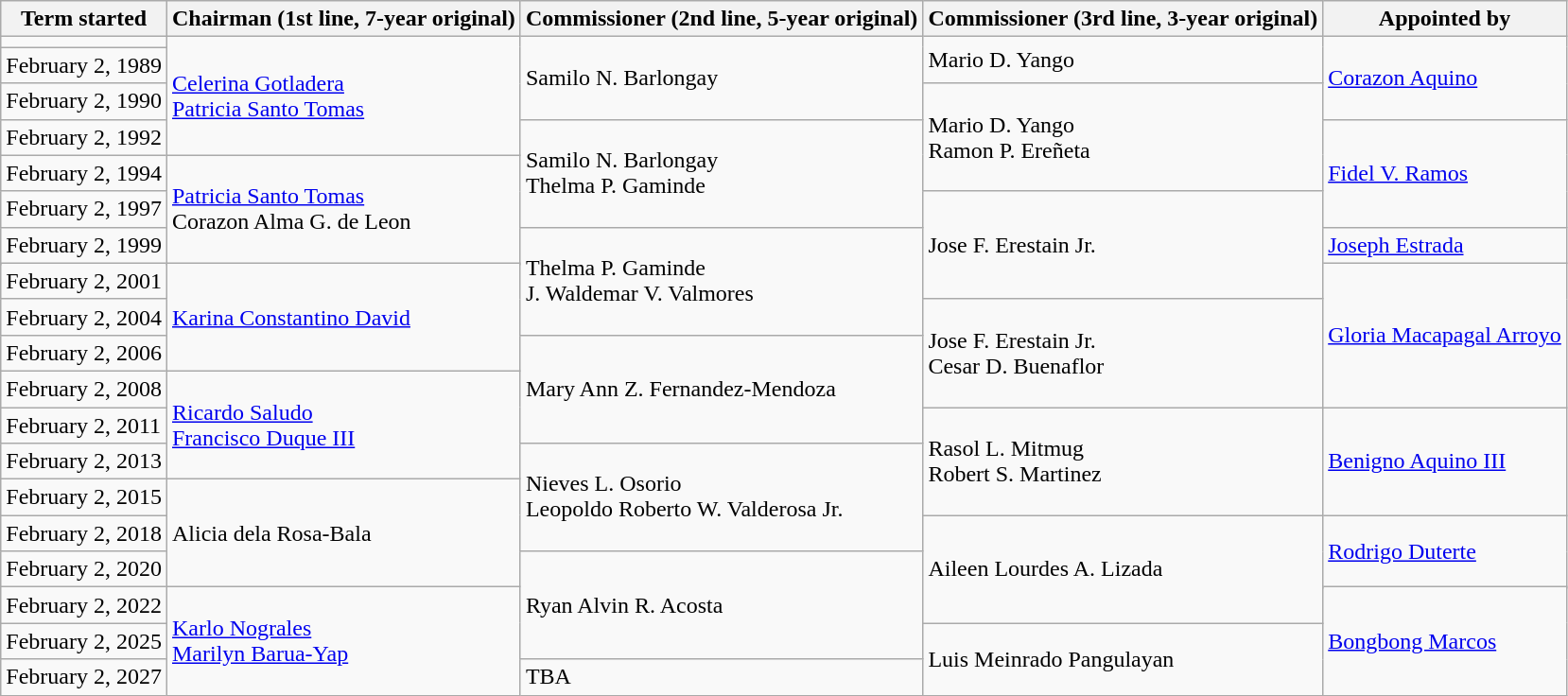<table class="wikitable">
<tr>
<th>Term started</th>
<th>Chairman (1st line, 7-year original)</th>
<th>Commissioner (2nd line, 5-year original)</th>
<th>Commissioner (3rd line, 3-year original)</th>
<th>Appointed by</th>
</tr>
<tr>
<td></td>
<td rowspan="4"><a href='#'>Celerina Gotladera</a><br><a href='#'>Patricia Santo Tomas</a></td>
<td rowspan="3">Samilo N. Barlongay<br></td>
<td rowspan="2">Mario D. Yango<br></td>
<td rowspan="3"><a href='#'>Corazon Aquino</a><br></td>
</tr>
<tr>
<td>February 2, 1989</td>
</tr>
<tr>
<td>February 2, 1990</td>
<td rowspan="3">Mario D. Yango<br>Ramon P. Ereñeta</td>
</tr>
<tr>
<td>February 2, 1992</td>
<td rowspan="3">Samilo N. Barlongay<br>Thelma P. Gaminde</td>
<td rowspan="3"><a href='#'>Fidel V. Ramos</a><br></td>
</tr>
<tr>
<td>February 2, 1994</td>
<td rowspan="4"><a href='#'>Patricia Santo Tomas</a><br>Corazon Alma G. de Leon</td>
</tr>
<tr>
<td>February 2, 1997</td>
<td rowspan="4">Jose F. Erestain Jr.<br></td>
</tr>
<tr>
<td rowspan="2">February 2, 1999</td>
<td rowspan="4">Thelma P. Gaminde<br>J. Waldemar V. Valmores</td>
<td><a href='#'>Joseph Estrada</a><br></td>
</tr>
<tr>
<td rowspan="5"><a href='#'>Gloria Macapagal Arroyo</a><br></td>
</tr>
<tr>
<td>February 2, 2001</td>
<td rowspan="3"><a href='#'>Karina Constantino David</a><br></td>
</tr>
<tr>
<td>February 2, 2004</td>
<td rowspan="3">Jose F. Erestain Jr.<br>Cesar D. Buenaflor</td>
</tr>
<tr>
<td>February 2, 2006</td>
<td rowspan="3">Mary Ann Z. Fernandez-Mendoza<br></td>
</tr>
<tr>
<td>February 2, 2008</td>
<td rowspan="3"><a href='#'>Ricardo Saludo</a><br><a href='#'>Francisco Duque III</a></td>
</tr>
<tr>
<td>February 2, 2011</td>
<td rowspan="3">Rasol L. Mitmug<br>Robert S. Martinez</td>
<td rowspan="3"><a href='#'>Benigno Aquino III</a><br></td>
</tr>
<tr>
<td>February 2, 2013</td>
<td rowspan="3">Nieves L. Osorio<br>Leopoldo Roberto W. Valderosa Jr.</td>
</tr>
<tr>
<td>February 2, 2015</td>
<td rowspan="3">Alicia dela Rosa-Bala<br></td>
</tr>
<tr>
<td>February 2, 2018</td>
<td rowspan="4">Aileen Lourdes A. Lizada<br></td>
<td rowspan="3"><a href='#'>Rodrigo Duterte</a><br></td>
</tr>
<tr>
<td>February 2, 2020</td>
<td rowspan="4">Ryan Alvin R. Acosta<br></td>
</tr>
<tr>
<td rowspan="2">February 2, 2022</td>
<td rowspan="4"><a href='#'>Karlo Nograles</a><br><a href='#'>Marilyn Barua-Yap</a></td>
</tr>
<tr>
<td rowspan="3"><a href='#'>Bongbong Marcos</a><br></td>
</tr>
<tr>
<td>February 2, 2025</td>
<td rowspan="2">Luis Meinrado Pangulayan<br></td>
</tr>
<tr>
<td>February 2, 2027</td>
<td>TBA</td>
</tr>
</table>
